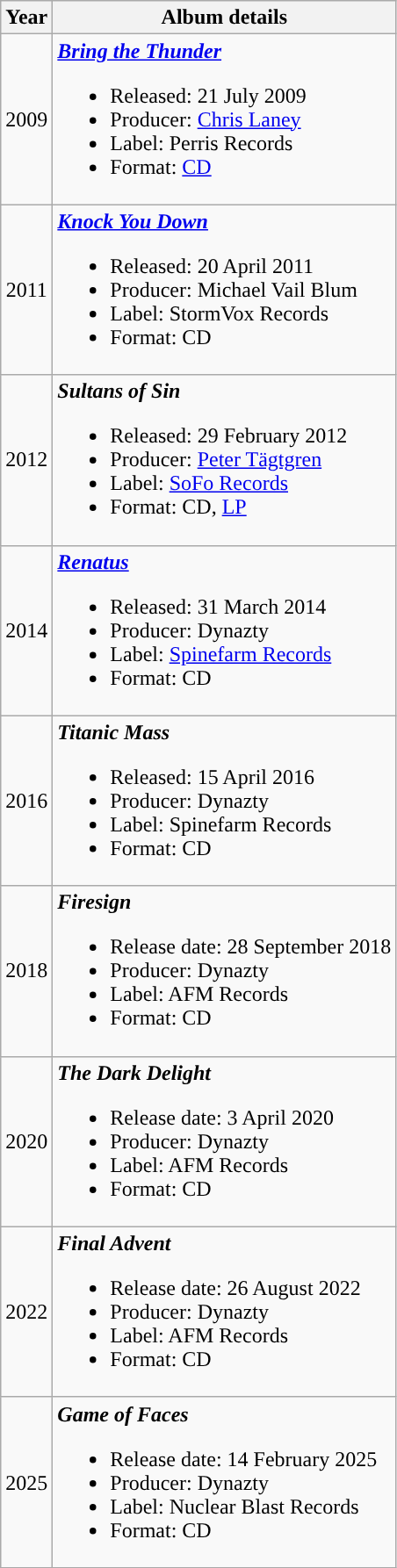<table class="wikitable" style="text-align:center">
<tr>
<th>Year</th>
<th>Album details</th>
</tr>
<tr>
<td>2009</td>
<td align="left"><strong><em><a href='#'>Bring the Thunder</a></em></strong><br><ul><li>Released: 21 July 2009</li><li>Producer: <a href='#'>Chris Laney</a></li><li>Label: Perris Records</li><li>Format: <a href='#'>CD</a></li></ul></td>
</tr>
<tr>
<td>2011</td>
<td align="left"><strong><em><a href='#'>Knock You Down</a></em></strong><br><ul><li>Released: 20 April 2011</li><li>Producer: Michael Vail Blum</li><li>Label: StormVox Records</li><li>Format: CD</li></ul></td>
</tr>
<tr>
<td>2012</td>
<td align="left"><strong><em>Sultans of Sin</em></strong><br><ul><li>Released: 29 February 2012</li><li>Producer: <a href='#'>Peter Tägtgren</a></li><li>Label: <a href='#'>SoFo Records</a></li><li>Format: CD, <a href='#'>LP</a></li></ul></td>
</tr>
<tr>
<td>2014</td>
<td align="left"><strong><em><a href='#'>Renatus</a></em></strong><br><ul><li>Released: 31 March 2014</li><li>Producer: Dynazty</li><li>Label: <a href='#'>Spinefarm Records</a></li><li>Format: CD</li></ul></td>
</tr>
<tr>
<td>2016</td>
<td align="left"><strong><em>Titanic Mass</em></strong><br><ul><li>Released: 15 April 2016</li><li>Producer: Dynazty</li><li>Label: Spinefarm Records</li><li>Format: CD</li></ul></td>
</tr>
<tr>
<td>2018</td>
<td align="left"><strong><em>Firesign</em></strong><br><ul><li>Release date: 28 September 2018</li><li>Producer: Dynazty</li><li>Label: AFM Records</li><li>Format: CD</li></ul></td>
</tr>
<tr>
<td>2020</td>
<td align="left"><strong><em>The Dark Delight</em></strong><br><ul><li>Release date: 3 April 2020</li><li>Producer: Dynazty</li><li>Label: AFM Records</li><li>Format: CD</li></ul></td>
</tr>
<tr>
<td>2022</td>
<td align="left"><strong><em>Final Advent</em></strong><br><ul><li>Release date: 26 August 2022</li><li>Producer: Dynazty</li><li>Label: AFM Records</li><li>Format: CD</li></ul></td>
</tr>
<tr>
<td>2025</td>
<td align="left"><strong><em>Game of Faces</em></strong><br><ul><li>Release date: 14 February 2025</li><li>Producer: Dynazty</li><li>Label: Nuclear Blast Records</li><li>Format: CD</li></ul></td>
</tr>
</table>
